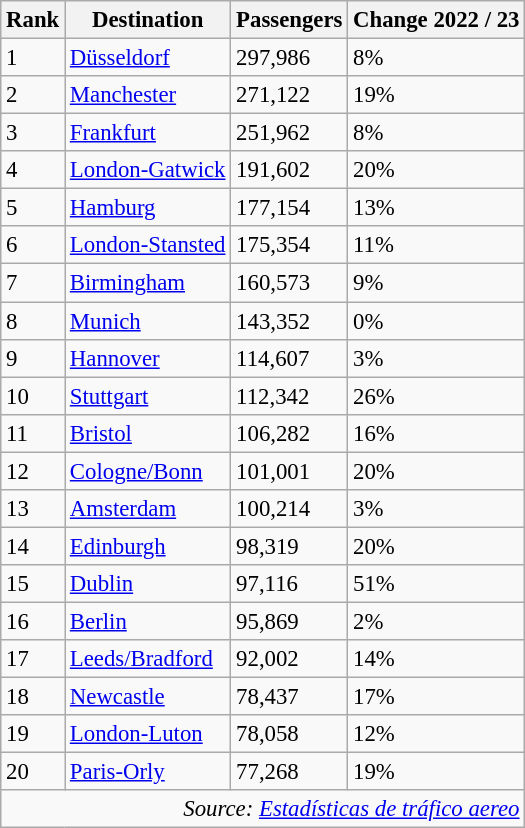<table class="wikitable" style="font-size: 95%; width:align">
<tr>
<th>Rank</th>
<th>Destination</th>
<th>Passengers</th>
<th>Change 2022 / 23</th>
</tr>
<tr>
<td>1</td>
<td> <a href='#'>Düsseldorf</a></td>
<td>297,986</td>
<td> 8%</td>
</tr>
<tr>
<td>2</td>
<td> <a href='#'>Manchester</a></td>
<td>271,122</td>
<td> 19%</td>
</tr>
<tr>
<td>3</td>
<td> <a href='#'>Frankfurt</a></td>
<td>251,962</td>
<td> 8%</td>
</tr>
<tr>
<td>4</td>
<td> <a href='#'>London-Gatwick</a></td>
<td>191,602</td>
<td> 20%</td>
</tr>
<tr>
<td>5</td>
<td> <a href='#'>Hamburg</a></td>
<td>177,154</td>
<td> 13%</td>
</tr>
<tr>
<td>6</td>
<td> <a href='#'>London-Stansted</a></td>
<td>175,354</td>
<td> 11%</td>
</tr>
<tr>
<td>7</td>
<td> <a href='#'>Birmingham</a></td>
<td>160,573</td>
<td> 9%</td>
</tr>
<tr>
<td>8</td>
<td> <a href='#'>Munich</a></td>
<td>143,352</td>
<td> 0%</td>
</tr>
<tr>
<td>9</td>
<td> <a href='#'>Hannover</a></td>
<td>114,607</td>
<td> 3%</td>
</tr>
<tr>
<td>10</td>
<td> <a href='#'>Stuttgart</a></td>
<td>112,342</td>
<td> 26%</td>
</tr>
<tr>
<td>11</td>
<td> <a href='#'>Bristol</a></td>
<td>106,282</td>
<td> 16%</td>
</tr>
<tr>
<td>12</td>
<td> <a href='#'>Cologne/Bonn</a></td>
<td>101,001</td>
<td> 20%</td>
</tr>
<tr>
<td>13</td>
<td> <a href='#'>Amsterdam</a></td>
<td>100,214</td>
<td> 3%</td>
</tr>
<tr>
<td>14</td>
<td> <a href='#'>Edinburgh</a></td>
<td>98,319</td>
<td> 20%</td>
</tr>
<tr>
<td>15</td>
<td> <a href='#'>Dublin</a></td>
<td>97,116</td>
<td> 51%</td>
</tr>
<tr>
<td>16</td>
<td> <a href='#'>Berlin</a></td>
<td>95,869</td>
<td> 2%</td>
</tr>
<tr>
<td>17</td>
<td> <a href='#'>Leeds/Bradford</a></td>
<td>92,002</td>
<td> 14%</td>
</tr>
<tr>
<td>18</td>
<td> <a href='#'>Newcastle</a></td>
<td>78,437</td>
<td> 17%</td>
</tr>
<tr>
<td>19</td>
<td> <a href='#'>London-Luton</a></td>
<td>78,058</td>
<td> 12%</td>
</tr>
<tr>
<td>20</td>
<td> <a href='#'>Paris-Orly</a></td>
<td>77,268</td>
<td> 19%</td>
</tr>
<tr>
<td colspan="4" style="text-align:right;"><em>Source: <a href='#'>Estadísticas de tráfico aereo</a></em></td>
</tr>
</table>
